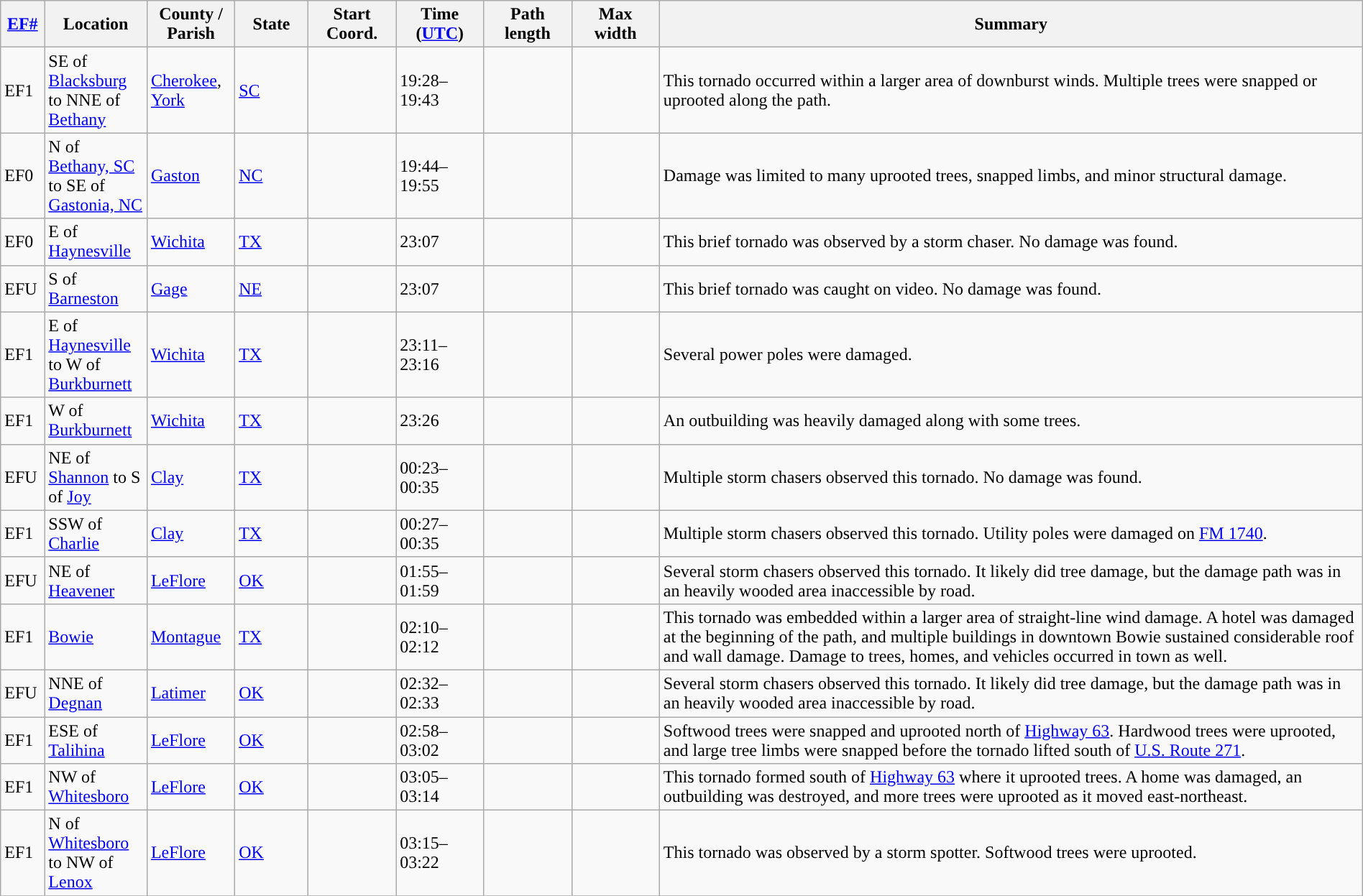<table class="wikitable sortable" style="width:100%;">
<tr>
<th scope="col"  style="width:3%; text-align:center;"><a href='#'>EF#</a></th>
<th scope="col"  style="width:7%; text-align:center;" class="unsortable">Location</th>
<th scope="col"  style="width:6%; text-align:center;" class="unsortable">County / Parish</th>
<th scope="col"  style="width:5%; text-align:center;">State</th>
<th scope="col"  style="width:6%; text-align:center;">Start Coord.</th>
<th scope="col"  style="width:6%; text-align:center;">Time (<a href='#'>UTC</a>)</th>
<th scope="col"  style="width:6%; text-align:center;">Path length</th>
<th scope="col"  style="width:6%; text-align:center;">Max width</th>
<th scope="col" class="unsortable" style="width:48%; text-align:center;">Summary</th>
</tr>
<tr>
<td>EF1</td>
<td>SE of <a href='#'>Blacksburg</a> to NNE of <a href='#'>Bethany</a></td>
<td><a href='#'>Cherokee</a>, <a href='#'>York</a></td>
<td><a href='#'>SC</a></td>
<td></td>
<td>19:28–19:43</td>
<td></td>
<td></td>
<td>This tornado occurred within a larger area of downburst winds. Multiple trees were snapped or uprooted along the path.</td>
</tr>
<tr>
<td>EF0</td>
<td>N of <a href='#'>Bethany, SC</a> to SE of <a href='#'>Gastonia, NC</a></td>
<td><a href='#'>Gaston</a></td>
<td><a href='#'>NC</a></td>
<td></td>
<td>19:44–19:55</td>
<td></td>
<td></td>
<td>Damage was limited to many uprooted trees, snapped limbs, and minor structural damage.</td>
</tr>
<tr>
<td>EF0</td>
<td>E of <a href='#'>Haynesville</a></td>
<td><a href='#'>Wichita</a></td>
<td><a href='#'>TX</a></td>
<td></td>
<td>23:07</td>
<td></td>
<td></td>
<td>This brief tornado was observed by a storm chaser. No damage was found.</td>
</tr>
<tr>
<td>EFU</td>
<td>S of <a href='#'>Barneston</a></td>
<td><a href='#'>Gage</a></td>
<td><a href='#'>NE</a></td>
<td></td>
<td>23:07</td>
<td></td>
<td></td>
<td>This brief tornado was caught on video. No damage was found.</td>
</tr>
<tr>
<td>EF1</td>
<td>E of <a href='#'>Haynesville</a> to W of <a href='#'>Burkburnett</a></td>
<td><a href='#'>Wichita</a></td>
<td><a href='#'>TX</a></td>
<td></td>
<td>23:11–23:16</td>
<td></td>
<td></td>
<td>Several power poles were damaged.</td>
</tr>
<tr>
<td>EF1</td>
<td>W of <a href='#'>Burkburnett</a></td>
<td><a href='#'>Wichita</a></td>
<td><a href='#'>TX</a></td>
<td></td>
<td>23:26</td>
<td></td>
<td></td>
<td>An outbuilding was heavily damaged along with some trees.</td>
</tr>
<tr>
<td>EFU</td>
<td>NE of <a href='#'>Shannon</a> to S of <a href='#'>Joy</a></td>
<td><a href='#'>Clay</a></td>
<td><a href='#'>TX</a></td>
<td></td>
<td>00:23–00:35</td>
<td></td>
<td></td>
<td>Multiple storm chasers observed this tornado. No damage was found.</td>
</tr>
<tr>
<td>EF1</td>
<td>SSW of <a href='#'>Charlie</a></td>
<td><a href='#'>Clay</a></td>
<td><a href='#'>TX</a></td>
<td></td>
<td>00:27–00:35</td>
<td></td>
<td></td>
<td>Multiple storm chasers observed this tornado. Utility poles were damaged on <a href='#'>FM 1740</a>.</td>
</tr>
<tr>
<td>EFU</td>
<td>NE of <a href='#'>Heavener</a></td>
<td><a href='#'>LeFlore</a></td>
<td><a href='#'>OK</a></td>
<td></td>
<td>01:55–01:59</td>
<td></td>
<td></td>
<td>Several storm chasers observed this tornado. It likely did tree damage, but the damage path was in an heavily wooded area inaccessible by road.</td>
</tr>
<tr>
<td>EF1</td>
<td><a href='#'>Bowie</a></td>
<td><a href='#'>Montague</a></td>
<td><a href='#'>TX</a></td>
<td></td>
<td>02:10–02:12</td>
<td></td>
<td></td>
<td>This tornado was embedded within a larger area of straight-line wind damage. A hotel was damaged at the beginning of the path, and multiple buildings in downtown Bowie sustained considerable roof and wall damage. Damage to trees, homes, and vehicles occurred in town as well.</td>
</tr>
<tr>
<td>EFU</td>
<td>NNE of <a href='#'>Degnan</a></td>
<td><a href='#'>Latimer</a></td>
<td><a href='#'>OK</a></td>
<td></td>
<td>02:32–02:33</td>
<td></td>
<td></td>
<td>Several storm chasers observed this tornado. It likely did tree damage, but the damage path was in an heavily wooded area inaccessible by road.</td>
</tr>
<tr>
<td>EF1</td>
<td>ESE of <a href='#'>Talihina</a></td>
<td><a href='#'>LeFlore</a></td>
<td><a href='#'>OK</a></td>
<td></td>
<td>02:58–03:02</td>
<td></td>
<td></td>
<td>Softwood trees were snapped and uprooted north of <a href='#'>Highway 63</a>. Hardwood trees were uprooted, and large tree limbs were snapped before the tornado lifted south of <a href='#'>U.S. Route 271</a>.</td>
</tr>
<tr>
<td>EF1</td>
<td>NW of <a href='#'>Whitesboro</a></td>
<td><a href='#'>LeFlore</a></td>
<td><a href='#'>OK</a></td>
<td></td>
<td>03:05–03:14</td>
<td></td>
<td></td>
<td>This tornado formed south of <a href='#'>Highway 63</a> where it uprooted trees. A home was damaged, an outbuilding was destroyed, and more trees were uprooted as it moved east-northeast.</td>
</tr>
<tr>
<td>EF1</td>
<td>N of <a href='#'>Whitesboro</a> to NW of <a href='#'>Lenox</a></td>
<td><a href='#'>LeFlore</a></td>
<td><a href='#'>OK</a></td>
<td></td>
<td>03:15–03:22</td>
<td></td>
<td></td>
<td>This tornado was observed by a storm spotter. Softwood trees were uprooted.</td>
</tr>
<tr>
</tr>
</table>
